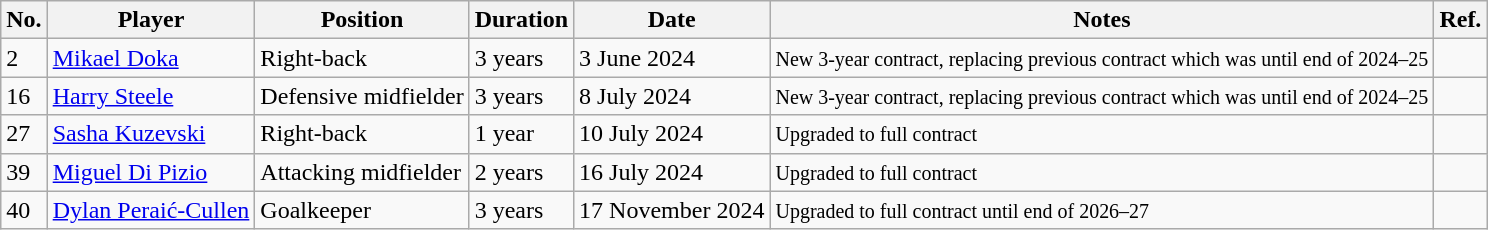<table class="wikitable">
<tr>
<th>No.</th>
<th>Player</th>
<th>Position</th>
<th>Duration</th>
<th>Date</th>
<th>Notes</th>
<th>Ref.</th>
</tr>
<tr>
<td>2</td>
<td> <a href='#'>Mikael Doka</a></td>
<td>Right-back</td>
<td>3 years</td>
<td>3 June 2024</td>
<td><small>New 3-year contract, replacing previous contract which was until end of 2024–25</small></td>
<td></td>
</tr>
<tr>
<td>16</td>
<td><a href='#'>Harry Steele</a></td>
<td>Defensive midfielder</td>
<td>3 years</td>
<td>8 July 2024</td>
<td><small>New 3-year contract, replacing previous contract which was until end of 2024–25</small></td>
<td></td>
</tr>
<tr>
<td>27</td>
<td><a href='#'>Sasha Kuzevski</a></td>
<td>Right-back</td>
<td>1 year</td>
<td>10 July 2024</td>
<td><small>Upgraded to full contract</small></td>
<td></td>
</tr>
<tr>
<td>39</td>
<td><a href='#'>Miguel Di Pizio</a></td>
<td>Attacking midfielder</td>
<td>2 years</td>
<td>16 July 2024</td>
<td><small>Upgraded to full contract</small></td>
<td></td>
</tr>
<tr>
<td>40</td>
<td><a href='#'>Dylan Peraić-Cullen</a></td>
<td>Goalkeeper</td>
<td>3 years</td>
<td>17 November 2024</td>
<td><small>Upgraded to full contract until end of 2026–27</small></td>
<td></td>
</tr>
</table>
